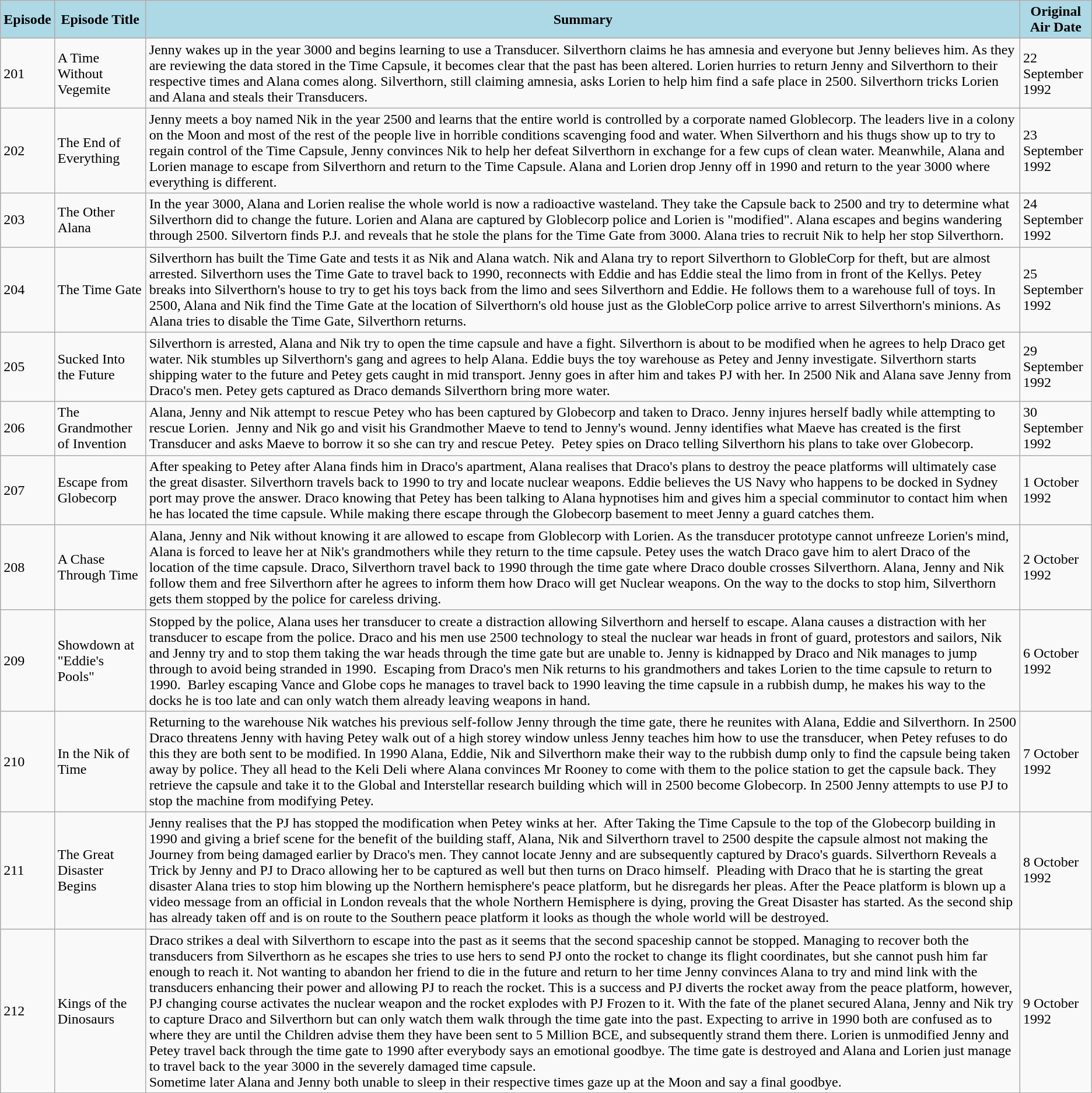<table class="wikitable">
<tr>
<th style="background-color:#ADD8E6;">Episode</th>
<th style="background-color:#ADD8E6;">Episode Title</th>
<th style="background-color:#ADD8E6;">Summary</th>
<th style="background-color:#ADD8E6;">Original Air Date</th>
</tr>
<tr>
<td>201</td>
<td>A Time Without Vegemite</td>
<td>Jenny wakes up in the year 3000 and begins learning to use a Transducer. Silverthorn claims he has amnesia and everyone but Jenny believes him. As they are reviewing the data stored in the Time Capsule, it becomes clear that the past has been altered. Lorien hurries to return Jenny and Silverthorn to their respective times and Alana comes along. Silverthorn, still claiming amnesia, asks Lorien to help him find a safe place in 2500. Silverthorn tricks Lorien and Alana and steals their Transducers.</td>
<td>22 September 1992</td>
</tr>
<tr>
<td>202</td>
<td>The End of Everything</td>
<td>Jenny meets a boy named Nik in the year 2500 and learns that the entire world is controlled by a corporate named Globlecorp. The leaders live in a colony on the Moon and most of the rest of the people live in horrible conditions scavenging food and water. When Silverthorn and his thugs show up to try to regain control of the Time Capsule, Jenny convinces Nik to help her defeat Silverthorn in exchange for a few cups of clean water. Meanwhile, Alana and Lorien manage to escape from Silverthorn and return to the Time Capsule. Alana and Lorien drop Jenny off in 1990 and return to the year 3000 where everything is different.</td>
<td>23 September 1992</td>
</tr>
<tr>
<td>203</td>
<td>The Other Alana</td>
<td>In the year 3000, Alana and Lorien realise the whole world is now a radioactive wasteland. They take the Capsule back to 2500 and try to determine what Silverthorn did to change the future. Lorien and Alana are captured by Globlecorp police and Lorien is "modified". Alana escapes and begins wandering through 2500. Silvertorn finds P.J. and reveals that he stole the plans for the Time Gate from 3000. Alana tries to recruit Nik to help her stop Silverthorn.</td>
<td>24 September 1992</td>
</tr>
<tr>
<td>204</td>
<td>The Time Gate</td>
<td>Silverthorn has built the Time Gate and tests it as Nik and Alana watch. Nik and Alana try to report Silverthorn to GlobleCorp for theft, but are almost arrested. Silverthorn uses the Time Gate to travel back to 1990, reconnects with Eddie and has Eddie steal the limo from in front of the Kellys. Petey breaks into Silverthorn's house to try to get his toys back from the limo and sees Silverthorn and Eddie. He follows them to a warehouse full of toys. In 2500, Alana and Nik find the Time Gate at the location of Silverthorn's old house just as the GlobleCorp police arrive to arrest Silverthorn's minions. As Alana tries to disable the Time Gate, Silverthorn returns.</td>
<td>25 September 1992</td>
</tr>
<tr>
<td>205</td>
<td>Sucked Into the Future</td>
<td>Silverthorn is arrested, Alana and Nik try to open the time capsule and have a fight. Silverthorn is about to be modified when he agrees to help Draco get water. Nik stumbles up Silverthorn's gang and agrees to help Alana. Eddie buys the toy warehouse as Petey and Jenny investigate. Silverthorn starts shipping water to the future and Petey gets caught in mid transport. Jenny goes in after him and takes PJ with her. In 2500 Nik and Alana save Jenny from Draco's men. Petey gets captured as Draco demands Silverthorn bring more water.</td>
<td>29 September 1992</td>
</tr>
<tr>
<td>206</td>
<td>The Grandmother of Invention</td>
<td>Alana, Jenny and Nik attempt to rescue Petey who has been captured by Globecorp and taken to Draco. Jenny injures herself badly while attempting to rescue Lorien.  Jenny and Nik go and visit his Grandmother Maeve to tend to Jenny's wound. Jenny identifies what Maeve has created is the first Transducer and asks Maeve to borrow it so she can try and rescue Petey.  Petey spies on Draco telling Silverthorn his plans to take over Globecorp.</td>
<td>30 September 1992</td>
</tr>
<tr>
<td>207</td>
<td>Escape from Globecorp</td>
<td>After speaking to Petey after Alana finds him in Draco's apartment, Alana realises that Draco's plans to destroy the peace platforms will ultimately case the great disaster. Silverthorn travels back to 1990 to try and locate nuclear weapons. Eddie believes the US Navy who happens to be docked in Sydney port may prove the answer. Draco knowing that Petey has been talking to Alana hypnotises him and gives him a special comminutor to contact him when he has located the time capsule. While making there escape through the Globecorp basement to meet Jenny a guard catches them.</td>
<td>1 October 1992</td>
</tr>
<tr>
<td>208</td>
<td>A Chase Through Time</td>
<td>Alana, Jenny and Nik without knowing it are allowed to escape from Globlecorp with Lorien. As the transducer prototype cannot unfreeze Lorien's mind, Alana is forced to leave her at Nik's grandmothers while they return to the time capsule. Petey uses the watch Draco gave him to alert Draco of the location of the time capsule. Draco, Silverthorn travel back to 1990 through the time gate where Draco double crosses Silverthorn. Alana, Jenny and Nik follow them and free Silverthorn after he agrees to inform them how Draco will get Nuclear weapons. On the way to the docks to stop him, Silverthorn gets them stopped by the police for careless driving.</td>
<td>2 October 1992</td>
</tr>
<tr>
<td>209</td>
<td>Showdown at "Eddie's Pools"</td>
<td>Stopped by the police, Alana uses her transducer to create a distraction allowing Silverthorn and herself to escape. Alana causes a distraction with her transducer to escape from the police. Draco and his men use 2500 technology to steal the nuclear war heads in front of guard, protestors and sailors, Nik and Jenny try and to stop them taking the war heads through the time gate but are unable to. Jenny is kidnapped by Draco and Nik manages to jump through to avoid being stranded in 1990.  Escaping from Draco's men Nik returns to his grandmothers and takes Lorien to the time capsule to return to 1990.  Barley escaping Vance and Globe cops he manages to travel back to 1990 leaving the time capsule in a rubbish dump, he makes his way to the docks he is too late and can only watch them already leaving weapons in hand.</td>
<td>6 October 1992</td>
</tr>
<tr>
<td>210</td>
<td>In the Nik of Time</td>
<td>Returning to the warehouse Nik watches his previous self-follow Jenny through the time gate, there he reunites with Alana, Eddie and Silverthorn. In 2500 Draco threatens Jenny with having Petey walk out of a high storey window unless Jenny teaches him how to use the transducer, when Petey refuses to do this they are both sent to be modified. In 1990 Alana, Eddie, Nik and Silverthorn make their way to the rubbish dump only to find the capsule being taken away by police. They all head to the Keli Deli where Alana convinces Mr Rooney to come with them to the police station to get the capsule back. They retrieve the capsule and take it to the Global and Interstellar research building which will in 2500 become Globecorp. In 2500 Jenny attempts to use PJ to stop the machine from modifying Petey.</td>
<td>7 October 1992</td>
</tr>
<tr>
<td>211</td>
<td>The Great Disaster Begins</td>
<td>Jenny realises that the PJ has stopped the modification when Petey winks at her.  After Taking the Time Capsule to the top of the Globecorp building in 1990 and giving a brief scene for the benefit of the building staff, Alana, Nik and Silverthorn travel to 2500 despite the capsule almost not making the Journey from being damaged earlier by Draco's men. They cannot locate Jenny and are subsequently captured by Draco's guards. Silverthorn Reveals a Trick by Jenny and PJ to Draco allowing her to be captured as well but then turns on Draco himself.  Pleading with Draco that he is starting the great disaster Alana tries to stop him blowing up the Northern hemisphere's peace platform, but he disregards her pleas. After the Peace platform is blown up a video message from an official in London reveals that the whole Northern Hemisphere is dying, proving the Great Disaster has started. As the second ship has already taken off and is on route to the Southern peace platform it looks as though the whole world will be destroyed.</td>
<td>8 October 1992</td>
</tr>
<tr>
<td>212</td>
<td>Kings of the Dinosaurs</td>
<td>Draco strikes a deal with Silverthorn to escape into the past as it seems that the second spaceship cannot be stopped. Managing to recover both the transducers from Silverthorn as he escapes she tries to use hers to send PJ onto the rocket to change its flight coordinates, but she cannot push him far enough to reach it. Not wanting to abandon her friend to die in the future and return to her time Jenny convinces Alana to try and mind link with the transducers enhancing their power and allowing PJ to reach the rocket. This is a success and PJ diverts the rocket away from the peace platform, however, PJ changing course activates the nuclear weapon and the rocket explodes with PJ Frozen to it. With the fate of the planet secured Alana, Jenny and Nik try to capture Draco and Silverthorn but can only watch them walk through the time gate into the past. Expecting to arrive in 1990 both are confused as to where they are until the Children advise them they have been sent to 5 Million BCE, and subsequently strand them there. Lorien is unmodified Jenny and Petey travel back through the time gate to 1990 after everybody says an emotional goodbye. The time gate is destroyed and Alana and Lorien just manage to travel back to the year 3000 in the severely damaged time capsule.<br>Sometime later Alana and Jenny both unable to sleep in their respective times gaze up at the Moon and say a final goodbye.</td>
<td>9 October 1992</td>
</tr>
</table>
